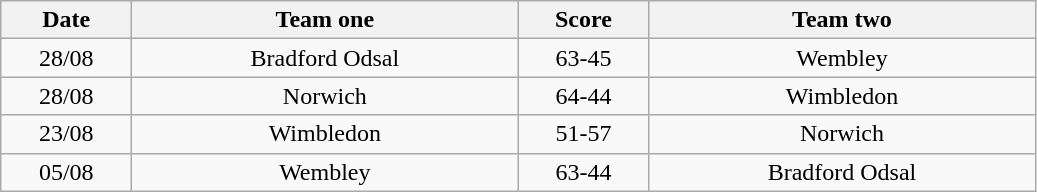<table class="wikitable" style="text-align: center">
<tr>
<th width=80>Date</th>
<th width=250>Team one</th>
<th width=80>Score</th>
<th width=250>Team two</th>
</tr>
<tr>
<td>28/08</td>
<td>Bradford Odsal</td>
<td>63-45</td>
<td>Wembley</td>
</tr>
<tr>
<td>28/08</td>
<td>Norwich</td>
<td>64-44</td>
<td>Wimbledon</td>
</tr>
<tr>
<td>23/08</td>
<td>Wimbledon</td>
<td>51-57</td>
<td>Norwich</td>
</tr>
<tr>
<td>05/08</td>
<td>Wembley</td>
<td>63-44</td>
<td>Bradford Odsal</td>
</tr>
</table>
